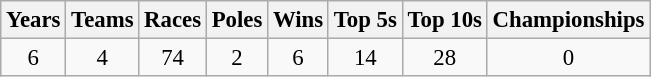<table class="wikitable" style="text-align:center; font-size:95%">
<tr>
<th>Years</th>
<th>Teams</th>
<th>Races</th>
<th>Poles</th>
<th>Wins</th>
<th>Top 5s</th>
<th>Top 10s</th>
<th>Championships</th>
</tr>
<tr>
<td>6</td>
<td>4</td>
<td>74</td>
<td>2</td>
<td>6</td>
<td>14</td>
<td>28</td>
<td>0</td>
</tr>
</table>
